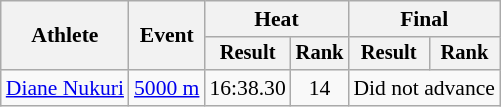<table class=wikitable style="font-size:90%">
<tr>
<th rowspan="2">Athlete</th>
<th rowspan="2">Event</th>
<th colspan="2">Heat</th>
<th colspan="2">Final</th>
</tr>
<tr style="font-size:95%">
<th>Result</th>
<th>Rank</th>
<th>Result</th>
<th>Rank</th>
</tr>
<tr align=center>
<td align=left><a href='#'>Diane Nukuri</a></td>
<td align=left><a href='#'>5000 m</a></td>
<td>16:38.30</td>
<td>14</td>
<td colspan=2>Did not advance</td>
</tr>
</table>
